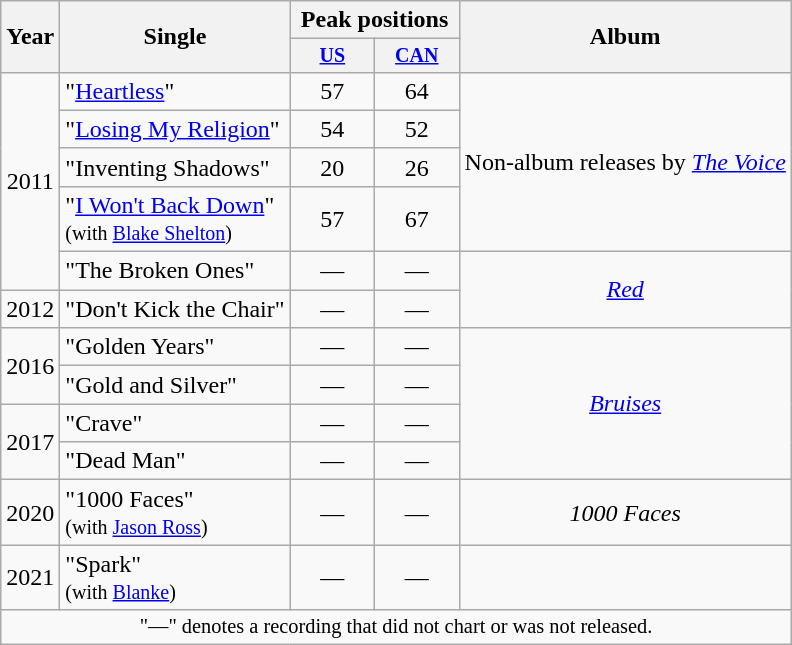<table class="wikitable" style="text-align:center;">
<tr>
<th rowspan="2">Year</th>
<th rowspan="2">Single</th>
<th colspan="2">Peak positions</th>
<th rowspan="2">Album</th>
</tr>
<tr style="font-size:smaller;">
<th style="width:50px;"><a href='#'>US</a><br></th>
<th style="width:50px;"><a href='#'>CAN</a><br></th>
</tr>
<tr>
<td rowspan="5">2011</td>
<td style="text-align:left;">"<a href='#'>Heartless</a>"</td>
<td>57</td>
<td>64</td>
<td rowspan="4">Non-album releases by <em><a href='#'>The Voice</a></em></td>
</tr>
<tr>
<td style="text-align:left;">"<a href='#'>Losing My Religion</a>"</td>
<td>54</td>
<td>52</td>
</tr>
<tr>
<td style="text-align:left;">"Inventing Shadows"</td>
<td>20</td>
<td>26</td>
</tr>
<tr>
<td style="text-align:left;">"<a href='#'>I Won't Back Down</a>" <br><small>(with <a href='#'>Blake Shelton</a>)</small></td>
<td>57</td>
<td>67</td>
</tr>
<tr>
<td style="text-align:left;">"The Broken Ones"</td>
<td>—</td>
<td>—</td>
<td rowspan="2"><em><a href='#'>Red</a></em></td>
</tr>
<tr>
<td>2012</td>
<td style="text-align:left;">"Don't Kick the Chair"</td>
<td>—</td>
<td>—</td>
</tr>
<tr>
<td rowspan="2">2016</td>
<td style="text-align:left;">"Golden Years"</td>
<td>—</td>
<td>—</td>
<td rowspan="4"><em><a href='#'>Bruises</a></em></td>
</tr>
<tr>
<td style="text-align:left;">"Gold and Silver"</td>
<td>—</td>
<td>—</td>
</tr>
<tr>
<td rowspan="2">2017</td>
<td style="text-align:left;">"Crave"</td>
<td>—</td>
<td>—</td>
</tr>
<tr>
<td style="text-align:left;">"Dead Man"</td>
<td>—</td>
<td>—</td>
</tr>
<tr>
<td>2020</td>
<td style="text-align:left;">"1000 Faces" <br><small>(with <a href='#'>Jason Ross</a>)</small></td>
<td>—</td>
<td>—</td>
<td><em>1000 Faces</em></td>
</tr>
<tr>
<td>2021</td>
<td style="text-align:left;">"Spark" <br><small>(with <a href='#'>Blanke</a>)</small></td>
<td>—</td>
<td>—</td>
<td></td>
</tr>
<tr>
<td colspan="5" style="font-size:85%">"—" denotes a recording that did not chart or was not released.</td>
</tr>
</table>
